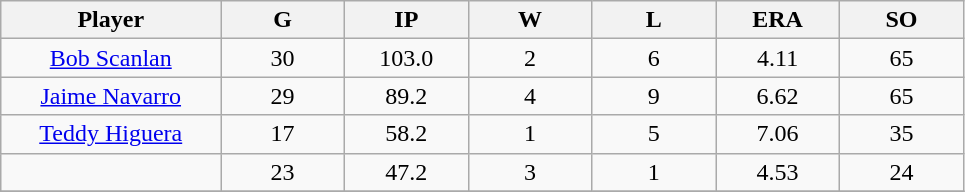<table class="wikitable sortable">
<tr>
<th bgcolor="#DDDDFF" width="16%">Player</th>
<th bgcolor="#DDDDFF" width="9%">G</th>
<th bgcolor="#DDDDFF" width="9%">IP</th>
<th bgcolor="#DDDDFF" width="9%">W</th>
<th bgcolor="#DDDDFF" width="9%">L</th>
<th bgcolor="#DDDDFF" width="9%">ERA</th>
<th bgcolor="#DDDDFF" width="9%">SO</th>
</tr>
<tr align="center">
<td><a href='#'>Bob Scanlan</a></td>
<td>30</td>
<td>103.0</td>
<td>2</td>
<td>6</td>
<td>4.11</td>
<td>65</td>
</tr>
<tr align=center>
<td><a href='#'>Jaime Navarro</a></td>
<td>29</td>
<td>89.2</td>
<td>4</td>
<td>9</td>
<td>6.62</td>
<td>65</td>
</tr>
<tr align=center>
<td><a href='#'>Teddy Higuera</a></td>
<td>17</td>
<td>58.2</td>
<td>1</td>
<td>5</td>
<td>7.06</td>
<td>35</td>
</tr>
<tr align=center>
<td></td>
<td>23</td>
<td>47.2</td>
<td>3</td>
<td>1</td>
<td>4.53</td>
<td>24</td>
</tr>
<tr align="center">
</tr>
</table>
